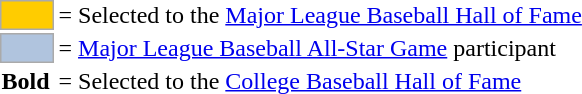<table>
<tr>
<td style="background-color:#FFCC00; border:1px solid #aaaaaa; width:2em;"></td>
<td>= Selected to the <a href='#'>Major League Baseball Hall of Fame</a></td>
</tr>
<tr>
<td style="background-color:lightsteelblue; border:1px solid #aaaaaa; width:2em;"></td>
<td>= <a href='#'>Major League Baseball All-Star Game</a> participant</td>
</tr>
<tr>
<td><strong>Bold</strong></td>
<td>= Selected to the <a href='#'>College Baseball Hall of Fame</a></td>
</tr>
</table>
